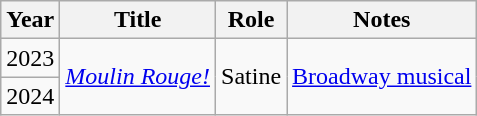<table class="wikitable sortable">
<tr>
<th>Year</th>
<th>Title</th>
<th>Role</th>
<th>Notes</th>
</tr>
<tr>
<td>2023</td>
<td rowspan="2"><em><a href='#'> Moulin Rouge!</a></em></td>
<td rowspan="2">Satine</td>
<td rowspan="2"><a href='#'>Broadway musical</a></td>
</tr>
<tr>
<td>2024</td>
</tr>
</table>
